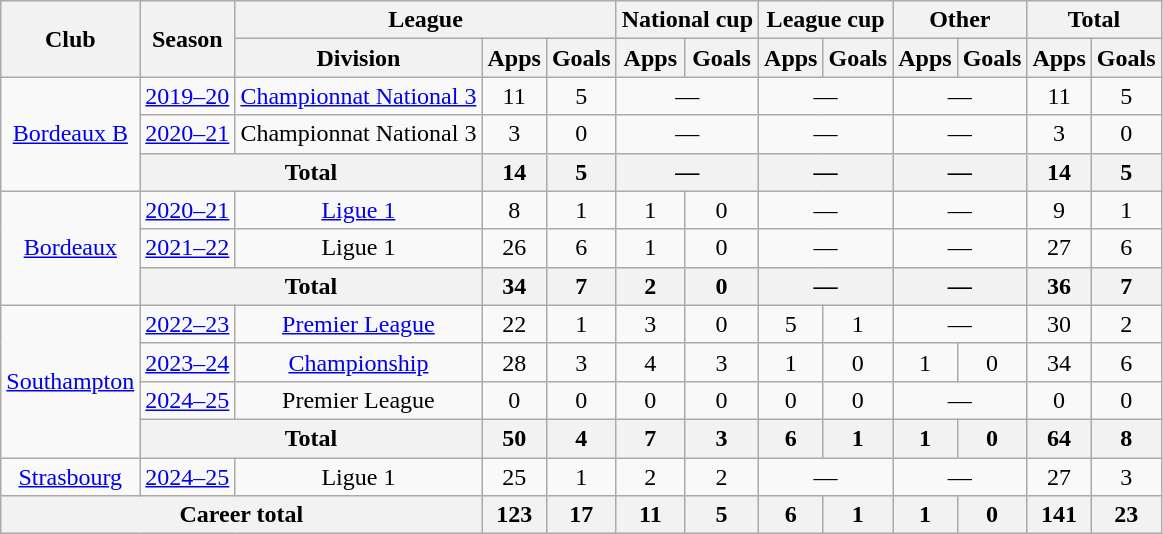<table class="wikitable" style="text-align:center">
<tr>
<th rowspan="2">Club</th>
<th rowspan="2">Season</th>
<th colspan="3">League</th>
<th colspan="2">National cup</th>
<th colspan="2">League cup</th>
<th colspan="2">Other</th>
<th colspan="2">Total</th>
</tr>
<tr>
<th>Division</th>
<th>Apps</th>
<th>Goals</th>
<th>Apps</th>
<th>Goals</th>
<th>Apps</th>
<th>Goals</th>
<th>Apps</th>
<th>Goals</th>
<th>Apps</th>
<th>Goals</th>
</tr>
<tr>
<td rowspan="3"><a href='#'>Bordeaux B</a></td>
<td><a href='#'>2019–20</a></td>
<td><a href='#'>Championnat National 3</a></td>
<td>11</td>
<td>5</td>
<td colspan="2">—</td>
<td colspan="2">—</td>
<td colspan="2">—</td>
<td>11</td>
<td>5</td>
</tr>
<tr>
<td><a href='#'>2020–21</a></td>
<td>Championnat National 3</td>
<td>3</td>
<td>0</td>
<td colspan="2">—</td>
<td colspan="2">—</td>
<td colspan="2">—</td>
<td>3</td>
<td>0</td>
</tr>
<tr>
<th colspan="2">Total</th>
<th>14</th>
<th>5</th>
<th colspan="2">—</th>
<th colspan="2">—</th>
<th colspan="2">—</th>
<th>14</th>
<th>5</th>
</tr>
<tr>
<td rowspan="3"><a href='#'>Bordeaux</a></td>
<td><a href='#'>2020–21</a></td>
<td><a href='#'>Ligue 1</a></td>
<td>8</td>
<td>1</td>
<td>1</td>
<td>0</td>
<td colspan="2">—</td>
<td colspan="2">—</td>
<td>9</td>
<td>1</td>
</tr>
<tr>
<td><a href='#'>2021–22</a></td>
<td>Ligue 1</td>
<td>26</td>
<td>6</td>
<td>1</td>
<td>0</td>
<td colspan="2">—</td>
<td colspan="2">—</td>
<td>27</td>
<td>6</td>
</tr>
<tr>
<th colspan="2">Total</th>
<th>34</th>
<th>7</th>
<th>2</th>
<th>0</th>
<th colspan="2">—</th>
<th colspan="2">—</th>
<th>36</th>
<th>7</th>
</tr>
<tr>
<td rowspan="4"><a href='#'>Southampton</a></td>
<td><a href='#'>2022–23</a></td>
<td><a href='#'>Premier League</a></td>
<td>22</td>
<td>1</td>
<td>3</td>
<td>0</td>
<td>5</td>
<td>1</td>
<td colspan="2">—</td>
<td>30</td>
<td>2</td>
</tr>
<tr>
<td><a href='#'>2023–24</a></td>
<td><a href='#'>Championship</a></td>
<td>28</td>
<td>3</td>
<td>4</td>
<td>3</td>
<td>1</td>
<td>0</td>
<td>1</td>
<td>0</td>
<td>34</td>
<td>6</td>
</tr>
<tr>
<td><a href='#'>2024–25</a></td>
<td>Premier League</td>
<td>0</td>
<td>0</td>
<td>0</td>
<td>0</td>
<td>0</td>
<td>0</td>
<td colspan="2">—</td>
<td>0</td>
<td>0</td>
</tr>
<tr>
<th colspan="2">Total</th>
<th>50</th>
<th>4</th>
<th>7</th>
<th>3</th>
<th>6</th>
<th>1</th>
<th>1</th>
<th>0</th>
<th>64</th>
<th>8</th>
</tr>
<tr>
<td><a href='#'>Strasbourg</a></td>
<td><a href='#'>2024–25</a></td>
<td>Ligue 1</td>
<td>25</td>
<td>1</td>
<td>2</td>
<td>2</td>
<td colspan="2">—</td>
<td colspan="2">—</td>
<td>27</td>
<td>3</td>
</tr>
<tr>
<th colspan="3">Career total</th>
<th>123</th>
<th>17</th>
<th>11</th>
<th>5</th>
<th>6</th>
<th>1</th>
<th>1</th>
<th>0</th>
<th>141</th>
<th>23</th>
</tr>
</table>
